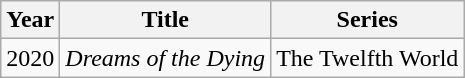<table class="wikitable sortable plainrowheaders">
<tr>
<th>Year</th>
<th scope="col">Title</th>
<th>Series</th>
</tr>
<tr>
<td>2020</td>
<td><em>Dreams of the Dying</em></td>
<td>The Twelfth World</td>
</tr>
</table>
